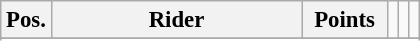<table class="wikitable" style="font-size: 95%">
<tr valign=top >
<th width=20px valign=middle>Pos.</th>
<th width=160px valign=middle>Rider</th>
<th width=50px valign=middle>Points</th>
<td></td>
<td></td>
<td></td>
</tr>
<tr>
</tr>
<tr>
</tr>
</table>
